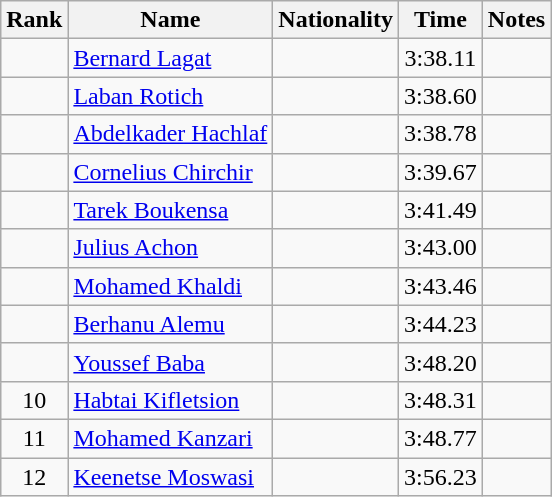<table class="wikitable sortable" style="text-align:center">
<tr>
<th>Rank</th>
<th>Name</th>
<th>Nationality</th>
<th>Time</th>
<th>Notes</th>
</tr>
<tr>
<td></td>
<td align=left><a href='#'>Bernard Lagat</a></td>
<td align=left></td>
<td>3:38.11</td>
<td></td>
</tr>
<tr>
<td></td>
<td align=left><a href='#'>Laban Rotich</a></td>
<td align=left></td>
<td>3:38.60</td>
<td></td>
</tr>
<tr>
<td></td>
<td align=left><a href='#'>Abdelkader Hachlaf</a></td>
<td align=left></td>
<td>3:38.78</td>
<td></td>
</tr>
<tr>
<td></td>
<td align=left><a href='#'>Cornelius Chirchir</a></td>
<td align=left></td>
<td>3:39.67</td>
<td></td>
</tr>
<tr>
<td></td>
<td align=left><a href='#'>Tarek Boukensa</a></td>
<td align=left></td>
<td>3:41.49</td>
<td></td>
</tr>
<tr>
<td></td>
<td align=left><a href='#'>Julius Achon</a></td>
<td align=left></td>
<td>3:43.00</td>
<td></td>
</tr>
<tr>
<td></td>
<td align=left><a href='#'>Mohamed Khaldi</a></td>
<td align=left></td>
<td>3:43.46</td>
<td></td>
</tr>
<tr>
<td></td>
<td align=left><a href='#'>Berhanu Alemu</a></td>
<td align=left></td>
<td>3:44.23</td>
<td></td>
</tr>
<tr>
<td></td>
<td align=left><a href='#'>Youssef Baba</a></td>
<td align=left></td>
<td>3:48.20</td>
<td></td>
</tr>
<tr>
<td>10</td>
<td align=left><a href='#'>Habtai Kifletsion</a></td>
<td align=left></td>
<td>3:48.31</td>
<td></td>
</tr>
<tr>
<td>11</td>
<td align=left><a href='#'>Mohamed Kanzari</a></td>
<td align=left></td>
<td>3:48.77</td>
<td></td>
</tr>
<tr>
<td>12</td>
<td align=left><a href='#'>Keenetse Moswasi</a></td>
<td align=left></td>
<td>3:56.23</td>
<td></td>
</tr>
</table>
